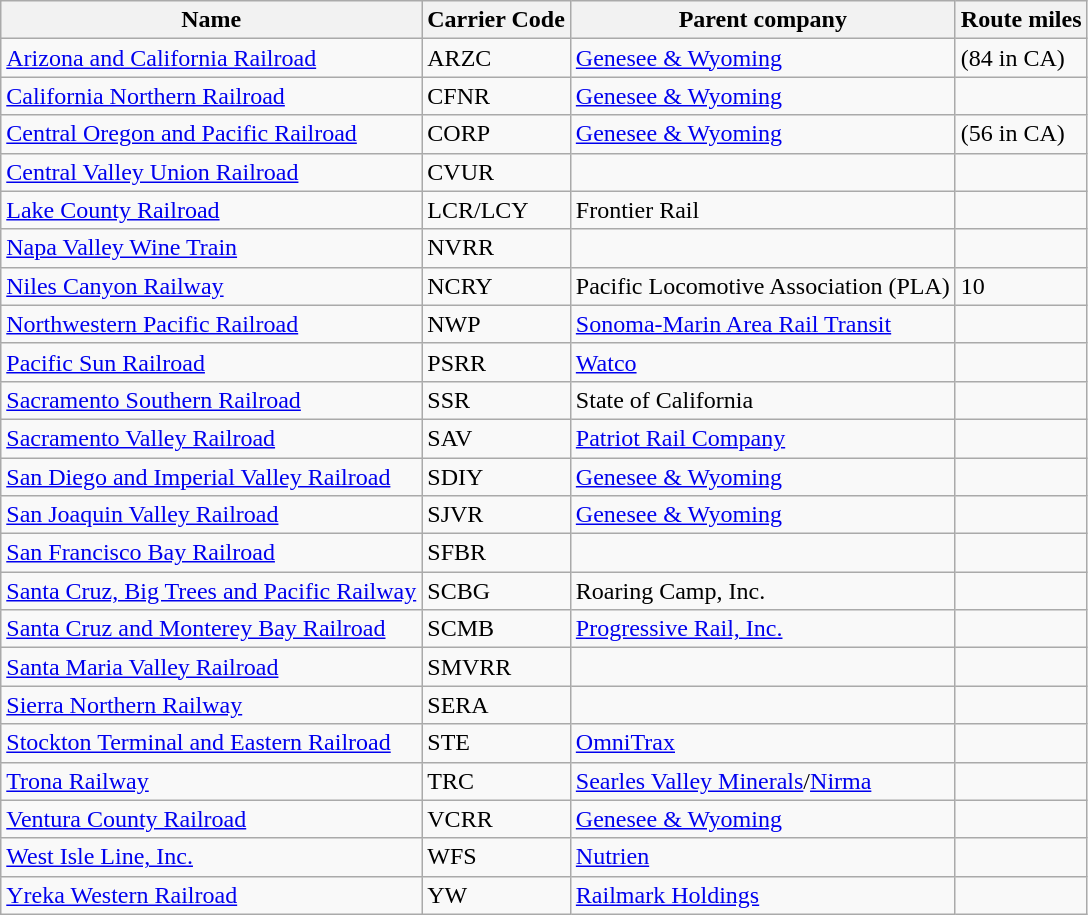<table class="wikitable sortable">
<tr>
<th scope="col">Name</th>
<th scope="col">Carrier Code</th>
<th scope="col">Parent company</th>
<th scope="col">Route miles</th>
</tr>
<tr>
<td><a href='#'>Arizona and California Railroad</a></td>
<td>ARZC</td>
<td><a href='#'>Genesee & Wyoming</a></td>
<td> (84 in CA)</td>
</tr>
<tr>
<td><a href='#'>California Northern Railroad</a></td>
<td>CFNR</td>
<td><a href='#'>Genesee & Wyoming</a></td>
<td></td>
</tr>
<tr>
<td><a href='#'>Central Oregon and Pacific Railroad</a></td>
<td>CORP</td>
<td><a href='#'>Genesee & Wyoming</a></td>
<td> (56 in CA)</td>
</tr>
<tr>
<td><a href='#'>Central Valley Union Railroad</a></td>
<td>CVUR</td>
<td></td>
<td></td>
</tr>
<tr>
<td><a href='#'>Lake County Railroad</a></td>
<td>LCR/LCY</td>
<td>Frontier Rail</td>
<td></td>
</tr>
<tr>
<td><a href='#'>Napa Valley Wine Train</a></td>
<td>NVRR</td>
<td></td>
<td></td>
</tr>
<tr>
<td><a href='#'>Niles Canyon Railway</a></td>
<td>NCRY</td>
<td>Pacific Locomotive Association (PLA)</td>
<td>10</td>
</tr>
<tr>
<td><a href='#'>Northwestern Pacific Railroad</a></td>
<td>NWP</td>
<td><a href='#'>Sonoma-Marin Area Rail Transit</a></td>
<td></td>
</tr>
<tr>
<td><a href='#'>Pacific Sun Railroad</a></td>
<td>PSRR</td>
<td><a href='#'>Watco</a></td>
<td></td>
</tr>
<tr>
<td><a href='#'>Sacramento Southern Railroad</a></td>
<td>SSR</td>
<td>State of California</td>
<td></td>
</tr>
<tr>
<td><a href='#'>Sacramento Valley Railroad</a></td>
<td>SAV</td>
<td><a href='#'>Patriot Rail Company</a></td>
<td></td>
</tr>
<tr>
<td><a href='#'>San Diego and Imperial Valley Railroad</a></td>
<td>SDIY</td>
<td><a href='#'>Genesee & Wyoming</a></td>
<td></td>
</tr>
<tr>
<td><a href='#'>San Joaquin Valley Railroad</a></td>
<td>SJVR</td>
<td><a href='#'>Genesee & Wyoming</a></td>
<td></td>
</tr>
<tr>
<td><a href='#'>San Francisco Bay Railroad</a></td>
<td>SFBR</td>
<td></td>
<td></td>
</tr>
<tr>
<td><a href='#'>Santa Cruz, Big Trees and Pacific Railway</a></td>
<td>SCBG</td>
<td>Roaring Camp, Inc.</td>
<td></td>
</tr>
<tr>
<td><a href='#'>Santa Cruz and Monterey Bay Railroad</a></td>
<td>SCMB</td>
<td><a href='#'>Progressive Rail, Inc.</a></td>
<td></td>
</tr>
<tr>
<td><a href='#'>Santa Maria Valley Railroad</a></td>
<td>SMVRR</td>
<td></td>
<td></td>
</tr>
<tr>
<td><a href='#'>Sierra Northern Railway</a></td>
<td>SERA</td>
<td></td>
<td></td>
</tr>
<tr>
<td><a href='#'>Stockton Terminal and Eastern Railroad</a></td>
<td>STE</td>
<td><a href='#'>OmniTrax</a></td>
<td></td>
</tr>
<tr>
<td><a href='#'>Trona Railway</a></td>
<td>TRC</td>
<td><a href='#'>Searles Valley Minerals</a>/<a href='#'>Nirma</a></td>
<td></td>
</tr>
<tr>
<td><a href='#'>Ventura County Railroad</a></td>
<td>VCRR</td>
<td><a href='#'>Genesee & Wyoming</a></td>
<td></td>
</tr>
<tr>
<td><a href='#'>West Isle Line, Inc.</a></td>
<td>WFS</td>
<td><a href='#'>Nutrien</a></td>
<td></td>
</tr>
<tr>
<td><a href='#'>Yreka Western Railroad</a></td>
<td>YW</td>
<td><a href='#'>Railmark Holdings</a></td>
<td></td>
</tr>
</table>
